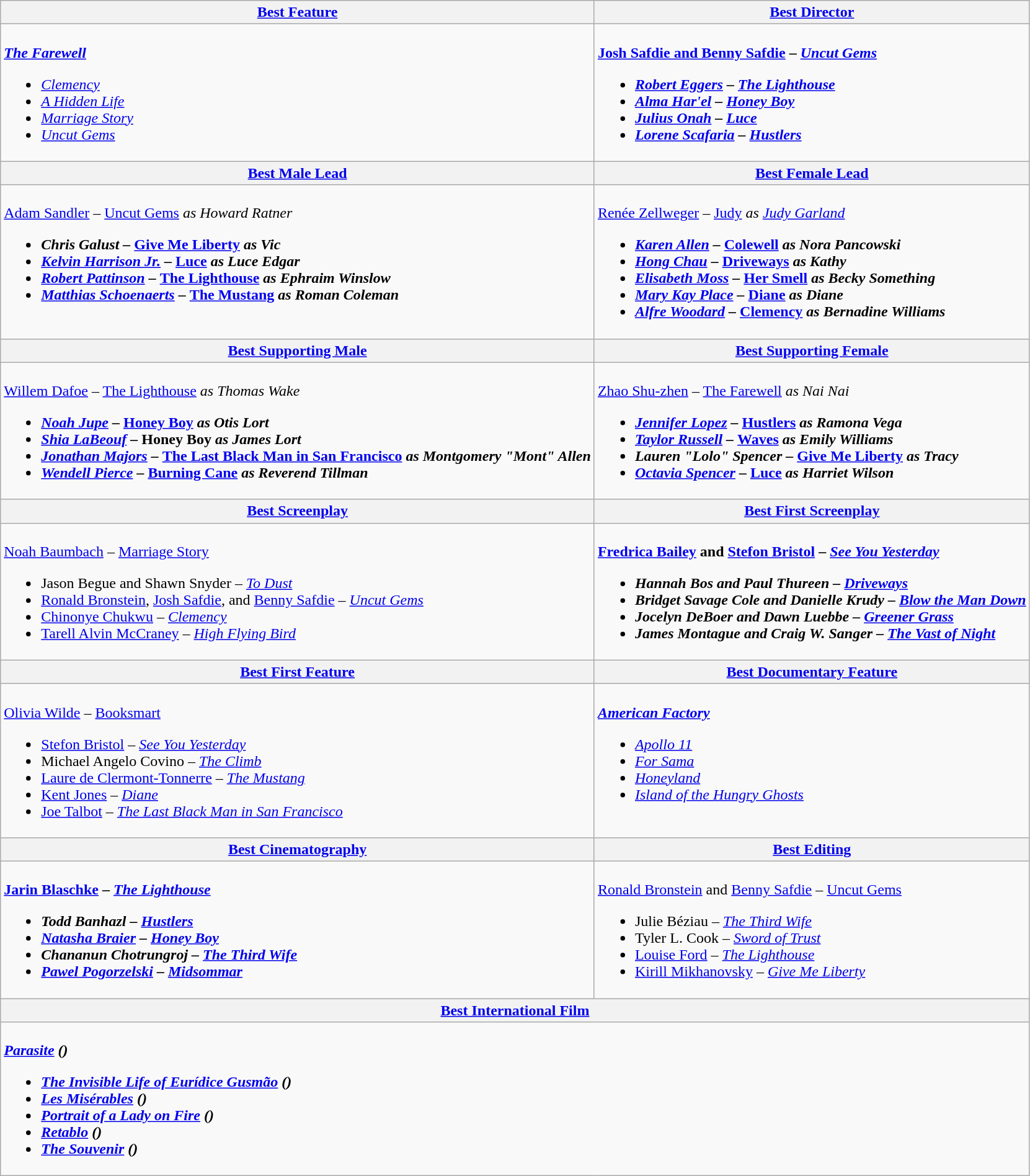<table class=wikitable style="width=100%">
<tr>
<th style="width=50%"><a href='#'>Best Feature</a></th>
<th style="width=50%"><a href='#'>Best Director</a></th>
</tr>
<tr>
<td valign="top"><br><strong><em><a href='#'>The Farewell</a></em></strong><ul><li><em><a href='#'>Clemency</a></em></li><li><em><a href='#'>A Hidden Life</a></em></li><li><em><a href='#'>Marriage Story</a></em></li><li><em><a href='#'>Uncut Gems</a></em></li></ul></td>
<td valign="top"><br><strong><a href='#'>Josh Safdie and Benny Safdie</a> – <em><a href='#'>Uncut Gems</a><strong><em><ul><li><a href='#'>Robert Eggers</a> – </em><a href='#'>The Lighthouse</a><em></li><li><a href='#'>Alma Har'el</a> – </em><a href='#'>Honey Boy</a><em></li><li><a href='#'>Julius Onah</a> – </em><a href='#'>Luce</a><em></li><li><a href='#'>Lorene Scafaria</a> – </em><a href='#'>Hustlers</a><em></li></ul></td>
</tr>
<tr>
<th style="width=50%"><a href='#'>Best Male Lead</a></th>
<th style="width=50%"><a href='#'>Best Female Lead</a></th>
</tr>
<tr>
<td valign="top"><br></strong><a href='#'>Adam Sandler</a> – </em><a href='#'>Uncut Gems</a><em> as Howard Ratner<strong><ul><li>Chris Galust – </em><a href='#'>Give Me Liberty</a><em> as Vic</li><li><a href='#'>Kelvin Harrison Jr.</a> – </em><a href='#'>Luce</a><em> as Luce Edgar</li><li><a href='#'>Robert Pattinson</a> – </em><a href='#'>The Lighthouse</a><em> as Ephraim Winslow</li><li><a href='#'>Matthias Schoenaerts</a> – </em><a href='#'>The Mustang</a><em> as Roman Coleman</li></ul></td>
<td valign="top"><br></strong><a href='#'>Renée Zellweger</a> – </em><a href='#'>Judy</a><em> as <a href='#'>Judy Garland</a><strong><ul><li><a href='#'>Karen Allen</a> – </em><a href='#'>Colewell</a><em> as Nora Pancowski</li><li><a href='#'>Hong Chau</a> – </em><a href='#'>Driveways</a><em> as Kathy</li><li><a href='#'>Elisabeth Moss</a> – </em><a href='#'>Her Smell</a><em> as Becky Something</li><li><a href='#'>Mary Kay Place</a> – </em><a href='#'>Diane</a><em> as Diane</li><li><a href='#'>Alfre Woodard</a> – </em><a href='#'>Clemency</a><em> as Bernadine Williams</li></ul></td>
</tr>
<tr>
<th style="width=50%"><a href='#'>Best Supporting Male</a></th>
<th style="width=50%"><a href='#'>Best Supporting Female</a></th>
</tr>
<tr>
<td valign="top"><br></strong><a href='#'>Willem Dafoe</a> – </em><a href='#'>The Lighthouse</a><em> as Thomas Wake<strong><ul><li><a href='#'>Noah Jupe</a> – </em><a href='#'>Honey Boy</a><em> as Otis Lort</li><li><a href='#'>Shia LaBeouf</a> – </em>Honey Boy<em> as James Lort</li><li><a href='#'>Jonathan Majors</a> – </em><a href='#'>The Last Black Man in San Francisco</a><em> as Montgomery "Mont" Allen</li><li><a href='#'>Wendell Pierce</a> – </em><a href='#'>Burning Cane</a><em> as Reverend Tillman</li></ul></td>
<td valign="top"><br></strong><a href='#'>Zhao Shu-zhen</a> – </em><a href='#'>The Farewell</a><em> as Nai Nai<strong><ul><li><a href='#'>Jennifer Lopez</a> – </em><a href='#'>Hustlers</a><em> as Ramona Vega</li><li><a href='#'>Taylor Russell</a> – </em><a href='#'>Waves</a><em> as Emily Williams</li><li>Lauren "Lolo" Spencer – </em><a href='#'>Give Me Liberty</a><em> as Tracy</li><li><a href='#'>Octavia Spencer</a> – </em><a href='#'>Luce</a><em> as Harriet Wilson</li></ul></td>
</tr>
<tr>
<th style="width=50%"><a href='#'>Best Screenplay</a></th>
<th style="width=50%"><a href='#'>Best First Screenplay</a></th>
</tr>
<tr>
<td valign="top"><br></strong><a href='#'>Noah Baumbach</a> – </em><a href='#'>Marriage Story</a></em></strong><ul><li>Jason Begue and Shawn Snyder – <em><a href='#'>To Dust</a></em></li><li><a href='#'>Ronald Bronstein</a>, <a href='#'>Josh Safdie</a>, and <a href='#'>Benny Safdie</a> – <em><a href='#'>Uncut Gems</a></em></li><li><a href='#'>Chinonye Chukwu</a> – <em><a href='#'>Clemency</a></em></li><li><a href='#'>Tarell Alvin McCraney</a> – <em><a href='#'>High Flying Bird</a></em></li></ul></td>
<td valign="top"><br><strong><a href='#'>Fredrica Bailey</a> and <a href='#'>Stefon Bristol</a> – <em><a href='#'>See You Yesterday</a><strong><em><ul><li>Hannah Bos and Paul Thureen – </em><a href='#'>Driveways</a><em></li><li>Bridget Savage Cole and Danielle Krudy – </em><a href='#'>Blow the Man Down</a><em></li><li>Jocelyn DeBoer and Dawn Luebbe – </em><a href='#'>Greener Grass</a><em></li><li>James Montague and Craig W. Sanger – </em><a href='#'>The Vast of Night</a><em></li></ul></td>
</tr>
<tr>
<th style="width=50%"><a href='#'>Best First Feature</a></th>
<th style="width=50%"><a href='#'>Best Documentary Feature</a></th>
</tr>
<tr>
<td valign="top"><br></strong><a href='#'>Olivia Wilde</a> – </em><a href='#'>Booksmart</a></em></strong><ul><li><a href='#'>Stefon Bristol</a> – <em><a href='#'>See You Yesterday</a></em></li><li>Michael Angelo Covino – <em><a href='#'>The Climb</a></em></li><li><a href='#'>Laure de Clermont-Tonnerre</a> – <em><a href='#'>The Mustang</a></em></li><li><a href='#'>Kent Jones</a> – <em><a href='#'>Diane</a></em></li><li><a href='#'>Joe Talbot</a> – <em><a href='#'>The Last Black Man in San Francisco</a></em></li></ul></td>
<td valign="top"><br><strong><em><a href='#'>American Factory</a></em></strong><ul><li><em><a href='#'>Apollo 11</a></em></li><li><em><a href='#'>For Sama</a></em></li><li><em><a href='#'>Honeyland</a></em></li><li><em><a href='#'>Island of the Hungry Ghosts</a></em></li></ul></td>
</tr>
<tr>
<th style="width=50%"><a href='#'>Best Cinematography</a></th>
<th style="width=50%"><a href='#'>Best Editing</a></th>
</tr>
<tr>
<td valign="top"><br><strong><a href='#'>Jarin Blaschke</a> – <em><a href='#'>The Lighthouse</a><strong><em><ul><li>Todd Banhazl – </em><a href='#'>Hustlers</a><em></li><li><a href='#'>Natasha Braier</a> – </em><a href='#'>Honey Boy</a><em></li><li>Chananun Chotrungroj – </em><a href='#'>The Third Wife</a><em></li><li><a href='#'>Pawel Pogorzelski</a> – </em><a href='#'>Midsommar</a><em></li></ul></td>
<td valign="top"><br></strong><a href='#'>Ronald Bronstein</a> and <a href='#'>Benny Safdie</a> – </em><a href='#'>Uncut Gems</a></em></strong><ul><li>Julie Béziau – <em><a href='#'>The Third Wife</a></em></li><li>Tyler L. Cook – <em><a href='#'>Sword of Trust</a></em></li><li><a href='#'>Louise Ford</a> – <em><a href='#'>The Lighthouse</a></em></li><li><a href='#'>Kirill Mikhanovsky</a> – <em><a href='#'>Give Me Liberty</a></em></li></ul></td>
</tr>
<tr>
<th colspan="2" style="width=50%"><a href='#'>Best International Film</a></th>
</tr>
<tr>
<td colspan="2" valign="top"><br><strong><em><a href='#'>Parasite</a><em> ()<strong><ul><li></em><a href='#'>The Invisible Life of Eurídice Gusmão</a><em> ()</li><li></em><a href='#'>Les Misérables</a><em> ()</li><li></em><a href='#'>Portrait of a Lady on Fire</a><em> ()</li><li></em><a href='#'>Retablo</a><em> ()</li><li></em><a href='#'>The Souvenir</a><em> ()</li></ul></td>
</tr>
</table>
